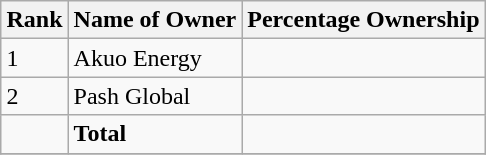<table class="wikitable sortable" style="margin: 0.5em auto">
<tr>
<th>Rank</th>
<th>Name of Owner</th>
<th>Percentage Ownership</th>
</tr>
<tr>
<td>1</td>
<td>Akuo Energy</td>
<td></td>
</tr>
<tr>
<td>2</td>
<td>Pash Global</td>
<td></td>
</tr>
<tr>
<td></td>
<td><strong>Total</strong></td>
<td></td>
</tr>
<tr>
</tr>
</table>
